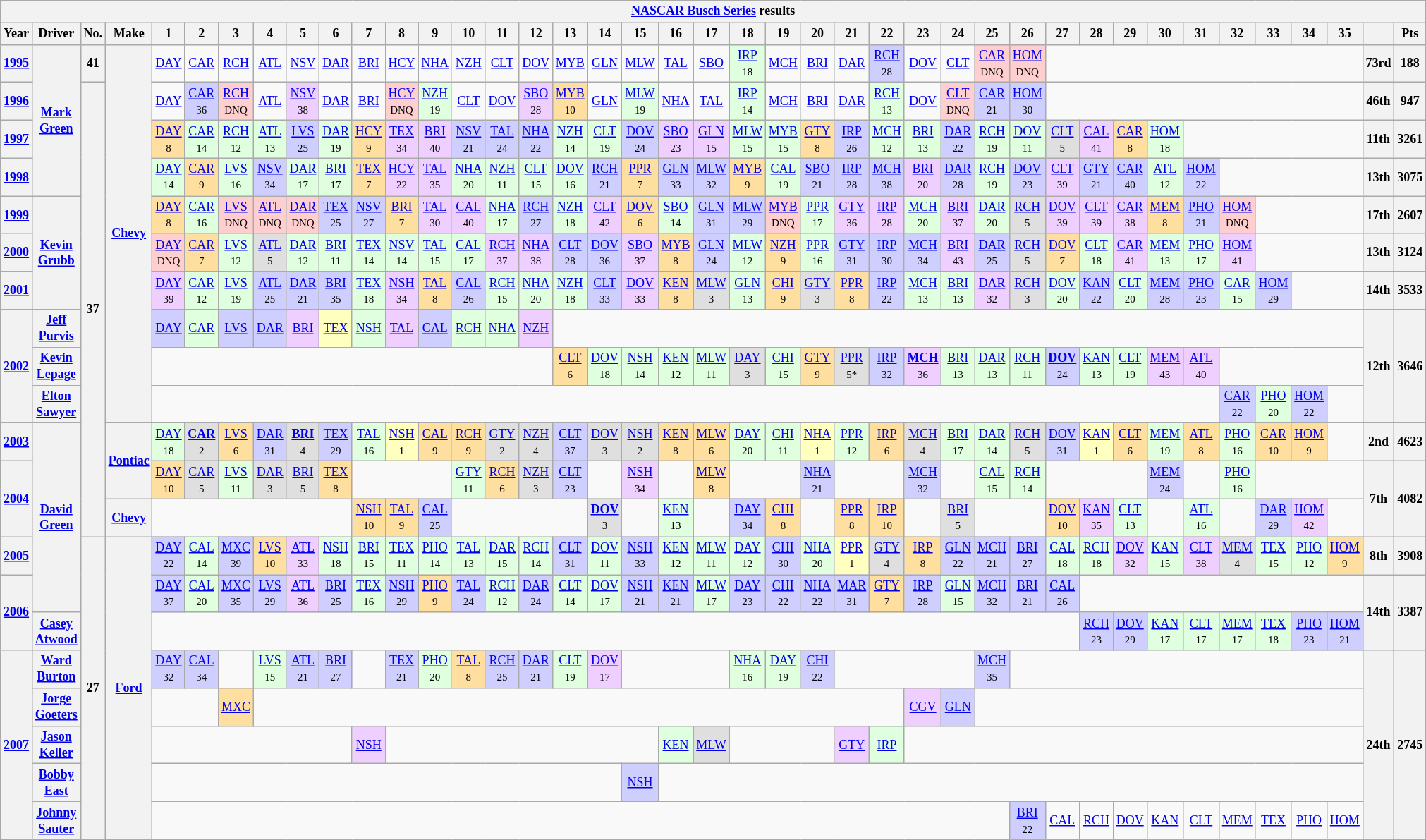<table class="wikitable mw-collapsible mw-collapsed" style="text-align:center; font-size:75%">
<tr>
<th colspan="42"><a href='#'>NASCAR Busch Series</a> results</th>
</tr>
<tr>
<th>Year</th>
<th>Driver</th>
<th>No.</th>
<th>Make</th>
<th>1</th>
<th>2</th>
<th>3</th>
<th>4</th>
<th>5</th>
<th>6</th>
<th>7</th>
<th>8</th>
<th>9</th>
<th>10</th>
<th>11</th>
<th>12</th>
<th>13</th>
<th>14</th>
<th>15</th>
<th>16</th>
<th>17</th>
<th>18</th>
<th>19</th>
<th>20</th>
<th>21</th>
<th>22</th>
<th>23</th>
<th>24</th>
<th>25</th>
<th>26</th>
<th>27</th>
<th>28</th>
<th>29</th>
<th>30</th>
<th>31</th>
<th>32</th>
<th>33</th>
<th>34</th>
<th>35</th>
<th></th>
<th>Pts</th>
</tr>
<tr>
<th><a href='#'>1995</a></th>
<th rowspan=4><a href='#'>Mark Green</a></th>
<th>41</th>
<th rowspan=10><a href='#'>Chevy</a></th>
<td><a href='#'>DAY</a></td>
<td><a href='#'>CAR</a></td>
<td><a href='#'>RCH</a></td>
<td><a href='#'>ATL</a></td>
<td><a href='#'>NSV</a></td>
<td><a href='#'>DAR</a></td>
<td><a href='#'>BRI</a></td>
<td><a href='#'>HCY</a></td>
<td><a href='#'>NHA</a></td>
<td><a href='#'>NZH</a></td>
<td><a href='#'>CLT</a></td>
<td><a href='#'>DOV</a></td>
<td><a href='#'>MYB</a></td>
<td><a href='#'>GLN</a></td>
<td><a href='#'>MLW</a></td>
<td><a href='#'>TAL</a></td>
<td><a href='#'>SBO</a></td>
<td style="background:#DFFFDF;"><a href='#'>IRP</a><br><small>18</small></td>
<td><a href='#'>MCH</a></td>
<td><a href='#'>BRI</a></td>
<td><a href='#'>DAR</a></td>
<td style="background:#CFCFFF;"><a href='#'>RCH</a><br><small>28</small></td>
<td><a href='#'>DOV</a></td>
<td><a href='#'>CLT</a></td>
<td style="background:#FFCFCF;"><a href='#'>CAR</a><br><small>DNQ</small></td>
<td style="background:#FFCFCF;"><a href='#'>HOM</a><br><small>DNQ</small></td>
<td colspan=9></td>
<th>73rd</th>
<th>188</th>
</tr>
<tr>
<th><a href='#'>1996</a></th>
<th rowspan=12>37</th>
<td><a href='#'>DAY</a></td>
<td style="background:#CFCFFF;"><a href='#'>CAR</a><br><small>36</small></td>
<td style="background:#FFCFCF;"><a href='#'>RCH</a><br><small>DNQ</small></td>
<td><a href='#'>ATL</a></td>
<td style="background:#EFCFFF;"><a href='#'>NSV</a><br><small>38</small></td>
<td><a href='#'>DAR</a></td>
<td><a href='#'>BRI</a></td>
<td style="background:#FFCFCF;"><a href='#'>HCY</a><br><small>DNQ</small></td>
<td style="background:#DFFFDF;"><a href='#'>NZH</a><br><small>19</small></td>
<td><a href='#'>CLT</a></td>
<td><a href='#'>DOV</a></td>
<td style="background:#EFCFFF;"><a href='#'>SBO</a><br><small>28</small></td>
<td style="background:#FFDF9F;"><a href='#'>MYB</a><br><small>10</small></td>
<td><a href='#'>GLN</a></td>
<td style="background:#DFFFDF;"><a href='#'>MLW</a><br><small>19</small></td>
<td><a href='#'>NHA</a></td>
<td><a href='#'>TAL</a></td>
<td style="background:#DFFFDF;"><a href='#'>IRP</a><br><small>14</small></td>
<td><a href='#'>MCH</a></td>
<td><a href='#'>BRI</a></td>
<td><a href='#'>DAR</a></td>
<td style="background:#DFFFDF;"><a href='#'>RCH</a><br><small>13</small></td>
<td><a href='#'>DOV</a></td>
<td style="background:#FFCFCF;"><a href='#'>CLT</a><br><small>DNQ</small></td>
<td style="background:#CFCFFF;"><a href='#'>CAR</a><br><small>21</small></td>
<td style="background:#CFCFFF;"><a href='#'>HOM</a><br><small>30</small></td>
<td colspan=9></td>
<th>46th</th>
<th>947</th>
</tr>
<tr>
<th><a href='#'>1997</a></th>
<td style="background:#FFDF9F;"><a href='#'>DAY</a><br><small>8</small></td>
<td style="background:#DFFFDF;"><a href='#'>CAR</a><br><small>14</small></td>
<td style="background:#DFFFDF;"><a href='#'>RCH</a><br><small>12</small></td>
<td style="background:#DFFFDF;"><a href='#'>ATL</a><br><small>13</small></td>
<td style="background:#CFCFFF;"><a href='#'>LVS</a><br><small>25</small></td>
<td style="background:#DFFFDF;"><a href='#'>DAR</a><br><small>19</small></td>
<td style="background:#FFDF9F;"><a href='#'>HCY</a><br><small>9</small></td>
<td style="background:#EFCFFF;"><a href='#'>TEX</a><br><small>34</small></td>
<td style="background:#EFCFFF;"><a href='#'>BRI</a><br><small>40</small></td>
<td style="background:#CFCFFF;"><a href='#'>NSV</a><br><small>21</small></td>
<td style="background:#CFCFFF;"><a href='#'>TAL</a><br><small>24</small></td>
<td style="background:#CFCFFF;"><a href='#'>NHA</a><br><small>22</small></td>
<td style="background:#DFFFDF;"><a href='#'>NZH</a><br><small>14</small></td>
<td style="background:#DFFFDF;"><a href='#'>CLT</a><br><small>19</small></td>
<td style="background:#CFCFFF;"><a href='#'>DOV</a><br><small>24</small></td>
<td style="background:#EFCFFF;"><a href='#'>SBO</a><br><small>23</small></td>
<td style="background:#EFCFFF;"><a href='#'>GLN</a><br><small>15</small></td>
<td style="background:#DFFFDF;"><a href='#'>MLW</a><br><small>15</small></td>
<td style="background:#DFFFDF;"><a href='#'>MYB</a><br><small>15</small></td>
<td style="background:#FFDF9F;"><a href='#'>GTY</a><br><small>8</small></td>
<td style="background:#CFCFFF;"><a href='#'>IRP</a><br><small>26</small></td>
<td style="background:#DFFFDF;"><a href='#'>MCH</a><br><small>12</small></td>
<td style="background:#DFFFDF;"><a href='#'>BRI</a><br><small>13</small></td>
<td style="background:#CFCFFF;"><a href='#'>DAR</a><br><small>22</small></td>
<td style="background:#DFFFDF;"><a href='#'>RCH</a><br><small>19</small></td>
<td style="background:#DFFFDF;"><a href='#'>DOV</a><br><small>11</small></td>
<td style="background:#DFDFDF;"><a href='#'>CLT</a><br><small>5</small></td>
<td style="background:#EFCFFF;"><a href='#'>CAL</a><br><small>41</small></td>
<td style="background:#FFDF9F;"><a href='#'>CAR</a><br><small>8</small></td>
<td style="background:#DFFFDF;"><a href='#'>HOM</a><br><small>18</small></td>
<td colspan=5></td>
<th>11th</th>
<th>3261</th>
</tr>
<tr>
<th><a href='#'>1998</a></th>
<td style="background:#DFFFDF;"><a href='#'>DAY</a><br><small>14</small></td>
<td style="background:#FFDF9F;"><a href='#'>CAR</a><br><small>9</small></td>
<td style="background:#DFFFDF;"><a href='#'>LVS</a><br><small>16</small></td>
<td style="background:#CFCFFF;"><a href='#'>NSV</a><br><small>34</small></td>
<td style="background:#DFFFDF;"><a href='#'>DAR</a><br><small>17</small></td>
<td style="background:#DFFFDF;"><a href='#'>BRI</a><br><small>17</small></td>
<td style="background:#FFDF9F;"><a href='#'>TEX</a><br><small>7</small></td>
<td style="background:#EFCFFF;"><a href='#'>HCY</a><br><small>22</small></td>
<td style="background:#EFCFFF;"><a href='#'>TAL</a><br><small>35</small></td>
<td style="background:#DFFFDF;"><a href='#'>NHA</a><br><small>20</small></td>
<td style="background:#DFFFDF;"><a href='#'>NZH</a><br><small>11</small></td>
<td style="background:#DFFFDF;"><a href='#'>CLT</a><br><small>15</small></td>
<td style="background:#DFFFDF;"><a href='#'>DOV</a><br><small>16</small></td>
<td style="background:#CFCFFF;"><a href='#'>RCH</a><br><small>21</small></td>
<td style="background:#FFDF9F;"><a href='#'>PPR</a><br><small>7</small></td>
<td style="background:#CFCFFF;"><a href='#'>GLN</a><br><small>33</small></td>
<td style="background:#CFCFFF;"><a href='#'>MLW</a><br><small>32</small></td>
<td style="background:#FFDF9F;"><a href='#'>MYB</a><br><small>9</small></td>
<td style="background:#DFFFDF;"><a href='#'>CAL</a><br><small>19</small></td>
<td style="background:#CFCFFF;"><a href='#'>SBO</a><br><small>21</small></td>
<td style="background:#CFCFFF;"><a href='#'>IRP</a><br><small>28</small></td>
<td style="background:#CFCFFF;"><a href='#'>MCH</a><br><small>38</small></td>
<td style="background:#EFCFFF;"><a href='#'>BRI</a><br><small>20</small></td>
<td style="background:#CFCFFF;"><a href='#'>DAR</a><br><small>28</small></td>
<td style="background:#DFFFDF;"><a href='#'>RCH</a><br><small>19</small></td>
<td style="background:#CFCFFF;"><a href='#'>DOV</a><br><small>23</small></td>
<td style="background:#EFCFFF;"><a href='#'>CLT</a><br><small>39</small></td>
<td style="background:#CFCFFF;"><a href='#'>GTY</a><br><small>21</small></td>
<td style="background:#CFCFFF;"><a href='#'>CAR</a><br><small>40</small></td>
<td style="background:#DFFFDF;"><a href='#'>ATL</a><br><small>12</small></td>
<td style="background:#CFCFFF;"><a href='#'>HOM</a><br><small>22</small></td>
<td colspan=4></td>
<th>13th</th>
<th>3075</th>
</tr>
<tr>
<th><a href='#'>1999</a></th>
<th rowspan=3><a href='#'>Kevin Grubb</a></th>
<td style="background:#FFDF9F;"><a href='#'>DAY</a><br><small>8</small></td>
<td style="background:#DFFFDF;"><a href='#'>CAR</a><br><small>16</small></td>
<td style="background:#FFCFCF;"><a href='#'>LVS</a><br><small>DNQ</small></td>
<td style="background:#FFCFCF;"><a href='#'>ATL</a><br><small>DNQ</small></td>
<td style="background:#FFCFCF;"><a href='#'>DAR</a><br><small>DNQ</small></td>
<td style="background:#CFCFFF;"><a href='#'>TEX</a><br><small>25</small></td>
<td style="background:#CFCFFF;"><a href='#'>NSV</a><br><small>27</small></td>
<td style="background:#FFDF9F;"><a href='#'>BRI</a><br><small>7</small></td>
<td style="background:#EFCFFF;"><a href='#'>TAL</a><br><small>30</small></td>
<td style="background:#EFCFFF;"><a href='#'>CAL</a><br><small>40</small></td>
<td style="background:#DFFFDF;"><a href='#'>NHA</a><br><small>17</small></td>
<td style="background:#CFCFFF;"><a href='#'>RCH</a><br><small>27</small></td>
<td style="background:#DFFFDF;"><a href='#'>NZH</a><br><small>18</small></td>
<td style="background:#EFCFFF;"><a href='#'>CLT</a><br><small>42</small></td>
<td style="background:#FFDF9F;"><a href='#'>DOV</a><br><small>6</small></td>
<td style="background:#DFFFDF;"><a href='#'>SBO</a><br><small>14</small></td>
<td style="background:#CFCFFF;"><a href='#'>GLN</a><br><small>31</small></td>
<td style="background:#CFCFFF;"><a href='#'>MLW</a><br><small>29</small></td>
<td style="background:#FFCFCF;"><a href='#'>MYB</a><br><small>DNQ</small></td>
<td style="background:#DFFFDF;"><a href='#'>PPR</a><br><small>17</small></td>
<td style="background:#EFCFFF;"><a href='#'>GTY</a><br><small>36</small></td>
<td style="background:#EFCFFF;"><a href='#'>IRP</a><br><small>28</small></td>
<td style="background:#DFFFDF;"><a href='#'>MCH</a><br><small>20</small></td>
<td style="background:#EFCFFF;"><a href='#'>BRI</a><br><small>37</small></td>
<td style="background:#DFFFDF;"><a href='#'>DAR</a><br><small>20</small></td>
<td style="background:#DFDFDF;"><a href='#'>RCH</a><br><small>5</small></td>
<td style="background:#EFCFFF;"><a href='#'>DOV</a><br><small>39</small></td>
<td style="background:#EFCFFF;"><a href='#'>CLT</a><br><small>39</small></td>
<td style="background:#EFCFFF;"><a href='#'>CAR</a><br><small>38</small></td>
<td style="background:#FFDF9F;"><a href='#'>MEM</a><br><small>8</small></td>
<td style="background:#CFCFFF;"><a href='#'>PHO</a><br><small>21</small></td>
<td style="background:#FFCFCF;"><a href='#'>HOM</a><br><small>DNQ</small></td>
<td colspan=3></td>
<th>17th</th>
<th>2607</th>
</tr>
<tr>
<th><a href='#'>2000</a></th>
<td style="background:#FFCFCF;"><a href='#'>DAY</a><br><small>DNQ</small></td>
<td style="background:#FFDF9F;"><a href='#'>CAR</a><br><small>7</small></td>
<td style="background:#DFFFDF;"><a href='#'>LVS</a><br><small>12</small></td>
<td style="background:#DFDFDF;"><a href='#'>ATL</a><br><small>5</small></td>
<td style="background:#DFFFDF;"><a href='#'>DAR</a><br><small>12</small></td>
<td style="background:#DFFFDF;"><a href='#'>BRI</a><br><small>11</small></td>
<td style="background:#DFFFDF;"><a href='#'>TEX</a><br><small>14</small></td>
<td style="background:#DFFFDF;"><a href='#'>NSV</a><br><small>14</small></td>
<td style="background:#DFFFDF;"><a href='#'>TAL</a><br><small>15</small></td>
<td style="background:#DFFFDF;"><a href='#'>CAL</a><br><small>17</small></td>
<td style="background:#EFCFFF;"><a href='#'>RCH</a><br><small>37</small></td>
<td style="background:#EFCFFF;"><a href='#'>NHA</a><br><small>38</small></td>
<td style="background:#CFCFFF;"><a href='#'>CLT</a><br><small>28</small></td>
<td style="background:#CFCFFF;"><a href='#'>DOV</a><br><small>36</small></td>
<td style="background:#EFCFFF;"><a href='#'>SBO</a><br><small>37</small></td>
<td style="background:#FFDF9F;"><a href='#'>MYB</a><br><small>8</small></td>
<td style="background:#CFCFFF;"><a href='#'>GLN</a><br><small>24</small></td>
<td style="background:#DFFFDF;"><a href='#'>MLW</a><br><small>12</small></td>
<td style="background:#FFDF9F;"><a href='#'>NZH</a><br><small>9</small></td>
<td style="background:#DFFFDF;"><a href='#'>PPR</a><br><small>16</small></td>
<td style="background:#CFCFFF;"><a href='#'>GTY</a><br><small>31</small></td>
<td style="background:#CFCFFF;"><a href='#'>IRP</a><br><small>30</small></td>
<td style="background:#CFCFFF;"><a href='#'>MCH</a><br><small>34</small></td>
<td style="background:#EFCFFF;"><a href='#'>BRI</a><br><small>43</small></td>
<td style="background:#CFCFFF;"><a href='#'>DAR</a><br><small>25</small></td>
<td style="background:#DFDFDF;"><a href='#'>RCH</a><br><small>5</small></td>
<td style="background:#FFDF9F;"><a href='#'>DOV</a><br><small>7</small></td>
<td style="background:#DFFFDF;"><a href='#'>CLT</a><br><small>18</small></td>
<td style="background:#EFCFFF;"><a href='#'>CAR</a><br><small>41</small></td>
<td style="background:#DFFFDF;"><a href='#'>MEM</a><br><small>13</small></td>
<td style="background:#DFFFDF;"><a href='#'>PHO</a><br><small>17</small></td>
<td style="background:#EFCFFF;"><a href='#'>HOM</a><br><small>41</small></td>
<td colspan=3></td>
<th>13th</th>
<th>3124</th>
</tr>
<tr>
<th><a href='#'>2001</a></th>
<td style="background:#EFCFFF;"><a href='#'>DAY</a><br><small>39</small></td>
<td style="background:#DFFFDF;"><a href='#'>CAR</a><br><small>12</small></td>
<td style="background:#DFFFDF;"><a href='#'>LVS</a><br><small>19</small></td>
<td style="background:#CFCFFF;"><a href='#'>ATL</a><br><small>25</small></td>
<td style="background:#CFCFFF;"><a href='#'>DAR</a><br><small>21</small></td>
<td style="background:#CFCFFF;"><a href='#'>BRI</a><br><small>35</small></td>
<td style="background:#DFFFDF;"><a href='#'>TEX</a><br><small>18</small></td>
<td style="background:#EFCFFF;"><a href='#'>NSH</a><br><small>34</small></td>
<td style="background:#FFDF9F;"><a href='#'>TAL</a><br><small>8</small></td>
<td style="background:#CFCFFF;"><a href='#'>CAL</a><br><small>26</small></td>
<td style="background:#DFFFDF;"><a href='#'>RCH</a><br><small>15</small></td>
<td style="background:#DFFFDF;"><a href='#'>NHA</a><br><small>20</small></td>
<td style="background:#DFFFDF;"><a href='#'>NZH</a><br><small>18</small></td>
<td style="background:#CFCFFF;"><a href='#'>CLT</a><br><small>33</small></td>
<td style="background:#EFCFFF;"><a href='#'>DOV</a><br><small>33</small></td>
<td style="background:#FFDF9F;"><a href='#'>KEN</a><br><small>8</small></td>
<td style="background:#DFDFDF;"><a href='#'>MLW</a><br><small>3</small></td>
<td style="background:#DFFFDF;"><a href='#'>GLN</a><br><small>13</small></td>
<td style="background:#FFDF9F;"><a href='#'>CHI</a><br><small>9</small></td>
<td style="background:#DFDFDF;"><a href='#'>GTY</a><br><small>3</small></td>
<td style="background:#FFDF9F;"><a href='#'>PPR</a><br><small>8</small></td>
<td style="background:#CFCFFF;"><a href='#'>IRP</a><br><small>22</small></td>
<td style="background:#DFFFDF;"><a href='#'>MCH</a><br><small>13</small></td>
<td style="background:#DFFFDF;"><a href='#'>BRI</a><br><small>13</small></td>
<td style="background:#EFCFFF;"><a href='#'>DAR</a><br><small>32</small></td>
<td style="background:#DFDFDF;"><a href='#'>RCH</a><br><small>3</small></td>
<td style="background:#DFFFDF;"><a href='#'>DOV</a><br><small>20</small></td>
<td style="background:#CFCFFF;"><a href='#'>KAN</a><br><small>22</small></td>
<td style="background:#DFFFDF;"><a href='#'>CLT</a><br><small>20</small></td>
<td style="background:#CFCFFF;"><a href='#'>MEM</a><br><small>28</small></td>
<td style="background:#CFCFFF;"><a href='#'>PHO</a><br><small>23</small></td>
<td style="background:#DFFFDF;"><a href='#'>CAR</a><br><small>15</small></td>
<td style="background:#CFCFFF;"><a href='#'>HOM</a><br><small>29</small></td>
<td colspan=2></td>
<th>14th</th>
<th>3533</th>
</tr>
<tr>
<th rowspan=3><a href='#'>2002</a></th>
<th><a href='#'>Jeff Purvis</a></th>
<td style="background:#CFCFFF;"><a href='#'>DAY</a><br></td>
<td style="background:#DFFFDF;"><a href='#'>CAR</a><br></td>
<td style="background:#CFCFFF;"><a href='#'>LVS</a><br></td>
<td style="background:#CFCFFF;"><a href='#'>DAR</a><br></td>
<td style="background:#EFCFFF;"><a href='#'>BRI</a><br></td>
<td style="background:#FFFFBF;"><a href='#'>TEX</a><br></td>
<td style="background:#DFFFDF;"><a href='#'>NSH</a><br></td>
<td style="background:#EFCFFF;"><a href='#'>TAL</a><br></td>
<td style="background:#CFCFFF;"><a href='#'>CAL</a><br></td>
<td style="background:#DFFFDF;"><a href='#'>RCH</a><br></td>
<td style="background:#DFFFDF;"><a href='#'>NHA</a><br></td>
<td style="background:#EFCFFF;"><a href='#'>NZH</a><br></td>
<td colspan=23></td>
<th rowspan=3>12th</th>
<th rowspan=3>3646</th>
</tr>
<tr>
<th><a href='#'>Kevin Lepage</a></th>
<td colspan=12></td>
<td style="background:#FFDF9F;"><a href='#'>CLT</a><br><small>6</small></td>
<td style="background:#DFFFDF;"><a href='#'>DOV</a><br><small>18</small></td>
<td style="background:#DFFFDF;"><a href='#'>NSH</a><br><small>14</small></td>
<td style="background:#DFFFDF;"><a href='#'>KEN</a><br><small>12</small></td>
<td style="background:#DFFFDF;"><a href='#'>MLW</a><br><small>11</small></td>
<td style="background:#DFDFDF;"><a href='#'>DAY</a><br><small>3</small></td>
<td style="background:#DFFFDF;"><a href='#'>CHI</a><br><small>15</small></td>
<td style="background:#FFDF9F;"><a href='#'>GTY</a><br><small>9</small></td>
<td style="background:#DFDFDF;"><a href='#'>PPR</a><br><small>5*</small></td>
<td style="background:#CFCFFF;"><a href='#'>IRP</a><br><small>32</small></td>
<td style="background:#EFCFFF;"><strong><a href='#'>MCH</a></strong><br><small>36</small></td>
<td style="background:#DFFFDF;"><a href='#'>BRI</a><br><small>13</small></td>
<td style="background:#DFFFDF;"><a href='#'>DAR</a><br><small>13</small></td>
<td style="background:#DFFFDF;"><a href='#'>RCH</a><br><small>11</small></td>
<td style="background:#CFCFFF;"><strong><a href='#'>DOV</a></strong><br><small>24</small></td>
<td style="background:#DFFFDF;"><a href='#'>KAN</a><br><small>13</small></td>
<td style="background:#DFFFDF;"><a href='#'>CLT</a><br><small>19</small></td>
<td style="background:#EFCFFF;"><a href='#'>MEM</a><br><small>43</small></td>
<td style="background:#EFCFFF;"><a href='#'>ATL</a><br><small>40</small></td>
<td colspan=4></td>
</tr>
<tr>
<th><a href='#'>Elton Sawyer</a></th>
<td colspan=31></td>
<td style="background:#CFCFFF;"><a href='#'>CAR</a><br><small>22</small></td>
<td style="background:#DFFFDF;"><a href='#'>PHO</a><br><small>20</small></td>
<td style="background:#CFCFFF;"><a href='#'>HOM</a><br><small>22</small></td>
<td></td>
</tr>
<tr>
<th><a href='#'>2003</a></th>
<th rowspan=5><a href='#'>David Green</a></th>
<th rowspan=2><a href='#'>Pontiac</a></th>
<td style="background:#DFFFDF;"><a href='#'>DAY</a><br><small>18</small></td>
<td style="background:#DFDFDF;"><strong><a href='#'>CAR</a></strong><br><small>2</small></td>
<td style="background:#FFDF9F;"><a href='#'>LVS</a><br><small>6</small></td>
<td style="background:#CFCFFF;"><a href='#'>DAR</a><br><small>31</small></td>
<td style="background:#DFDFDF;"><strong><a href='#'>BRI</a></strong><br><small>4</small></td>
<td style="background:#CFCFFF;"><a href='#'>TEX</a><br><small>29</small></td>
<td style="background:#DFFFDF;"><a href='#'>TAL</a><br><small>16</small></td>
<td style="background:#FFFFBF;"><a href='#'>NSH</a><br><small>1</small></td>
<td style="background:#FFDF9F;"><a href='#'>CAL</a><br><small>9</small></td>
<td style="background:#FFDF9F;"><a href='#'>RCH</a><br><small>9</small></td>
<td style="background:#DFDFDF;"><a href='#'>GTY</a><br><small>2</small></td>
<td style="background:#DFDFDF;"><a href='#'>NZH</a><br><small>4</small></td>
<td style="background:#CFCFFF;"><a href='#'>CLT</a><br><small>37</small></td>
<td style="background:#DFDFDF;"><a href='#'>DOV</a><br><small>3</small></td>
<td style="background:#DFDFDF;"><a href='#'>NSH</a><br><small>2</small></td>
<td style="background:#FFDF9F;"><a href='#'>KEN</a><br><small>8</small></td>
<td style="background:#FFDF9F;"><a href='#'>MLW</a><br><small>6</small></td>
<td style="background:#DFFFDF;"><a href='#'>DAY</a><br><small>20</small></td>
<td style="background:#DFFFDF;"><a href='#'>CHI</a><br><small>11</small></td>
<td style="background:#FFFFBF;"><a href='#'>NHA</a><br><small>1</small></td>
<td style="background:#DFFFDF;"><a href='#'>PPR</a><br><small>12</small></td>
<td style="background:#FFDF9F;"><a href='#'>IRP</a><br><small>6</small></td>
<td style="background:#DFDFDF;"><a href='#'>MCH</a><br><small>4</small></td>
<td style="background:#DFFFDF;"><a href='#'>BRI</a><br><small>17</small></td>
<td style="background:#DFFFDF;"><a href='#'>DAR</a><br><small>14</small></td>
<td style="background:#DFDFDF;"><a href='#'>RCH</a><br><small>5</small></td>
<td style="background:#CFCFFF;"><a href='#'>DOV</a><br><small>31</small></td>
<td style="background:#FFFFBF;"><a href='#'>KAN</a><br><small>1</small></td>
<td style="background:#FFDF9F;"><a href='#'>CLT</a><br><small>6</small></td>
<td style="background:#DFFFDF;"><a href='#'>MEM</a><br><small>19</small></td>
<td style="background:#FFDF9F;"><a href='#'>ATL</a><br><small>8</small></td>
<td style="background:#DFFFDF;"><a href='#'>PHO</a><br><small>16</small></td>
<td style="background:#FFDF9F;"><a href='#'>CAR</a><br><small>10</small></td>
<td style="background:#FFDF9F;"><a href='#'>HOM</a><br><small>9</small></td>
<td></td>
<th>2nd</th>
<th>4623</th>
</tr>
<tr>
<th rowspan=2><a href='#'>2004</a></th>
<td style="background:#FFDF9F;"><a href='#'>DAY</a><br><small>10</small></td>
<td style="background:#DFDFDF;"><a href='#'>CAR</a><br><small>5</small></td>
<td style="background:#DFFFDF;"><a href='#'>LVS</a><br><small>11</small></td>
<td style="background:#DFDFDF;"><a href='#'>DAR</a><br><small>3</small></td>
<td style="background:#DFDFDF;"><a href='#'>BRI</a><br><small>5</small></td>
<td style="background:#FFDF9F;"><a href='#'>TEX</a><br><small>8</small></td>
<td colspan=3></td>
<td style="background:#DFFFDF;"><a href='#'>GTY</a><br><small>11</small></td>
<td style="background:#FFDF9F;"><a href='#'>RCH</a><br><small>6</small></td>
<td style="background:#DFDFDF;"><a href='#'>NZH</a><br><small>3</small></td>
<td style="background:#CFCFFF;"><a href='#'>CLT</a><br><small>23</small></td>
<td></td>
<td style="background:#EFCFFF;"><a href='#'>NSH</a><br><small>34</small></td>
<td></td>
<td style="background:#FFDF9F;"><a href='#'>MLW</a><br><small>8</small></td>
<td colspan=2></td>
<td style="background:#CFCFFF;"><a href='#'>NHA</a><br><small>21</small></td>
<td colspan=2></td>
<td style="background:#CFCFFF;"><a href='#'>MCH</a><br><small>32</small></td>
<td></td>
<td style="background:#DFFFDF;"><a href='#'>CAL</a><br><small>15</small></td>
<td style="background:#DFFFDF;"><a href='#'>RCH</a><br><small>14</small></td>
<td colspan=3></td>
<td style="background:#CFCFFF;"><a href='#'>MEM</a><br><small>24</small></td>
<td></td>
<td style="background:#DFFFDF;"><a href='#'>PHO</a><br><small>16</small></td>
<td colspan=3></td>
<th rowspan=2>7th</th>
<th rowspan=2>4082</th>
</tr>
<tr>
<th><a href='#'>Chevy</a></th>
<td colspan=6></td>
<td style="background:#FFDF9F;"><a href='#'>NSH</a><br><small>10</small></td>
<td style="background:#FFDF9F;"><a href='#'>TAL</a><br><small>9</small></td>
<td style="background:#CFCFFF;"><a href='#'>CAL</a><br><small>25</small></td>
<td colspan=4></td>
<td style="background:#DFDFDF;"><strong><a href='#'>DOV</a></strong><br><small>3</small></td>
<td></td>
<td style="background:#DFFFDF;"><a href='#'>KEN</a><br><small>13</small></td>
<td></td>
<td style="background:#CFCFFF;"><a href='#'>DAY</a><br><small>34</small></td>
<td style="background:#FFDF9F;"><a href='#'>CHI</a><br><small>8</small></td>
<td></td>
<td style="background:#FFDF9F;"><a href='#'>PPR</a><br><small>8</small></td>
<td style="background:#FFDF9F;"><a href='#'>IRP</a><br><small>10</small></td>
<td></td>
<td style="background:#DFDFDF;"><a href='#'>BRI</a><br><small>5</small></td>
<td colspan=2></td>
<td style="background:#FFDF9F;"><a href='#'>DOV</a><br><small>10</small></td>
<td style="background:#EFCFFF;"><a href='#'>KAN</a><br><small>35</small></td>
<td style="background:#DFFFDF;"><a href='#'>CLT</a><br><small>13</small></td>
<td></td>
<td style="background:#DFFFDF;"><a href='#'>ATL</a><br><small>16</small></td>
<td></td>
<td style="background:#CFCFFF;"><a href='#'>DAR</a><br><small>29</small></td>
<td style="background:#EFCFFF;"><a href='#'>HOM</a><br><small>42</small></td>
<td></td>
</tr>
<tr>
<th><a href='#'>2005</a></th>
<th rowspan=8>27</th>
<th rowspan=8><a href='#'>Ford</a></th>
<td style="background:#CFCFFF;"><a href='#'>DAY</a><br><small>22</small></td>
<td style="background:#DFFFDF;"><a href='#'>CAL</a><br><small>14</small></td>
<td style="background:#CFCFFF;"><a href='#'>MXC</a><br><small>39</small></td>
<td style="background:#FFDF9F;"><a href='#'>LVS</a><br><small>10</small></td>
<td style="background:#EFCFFF;"><a href='#'>ATL</a><br><small>33</small></td>
<td style="background:#DFFFDF;"><a href='#'>NSH</a><br><small>18</small></td>
<td style="background:#DFFFDF;"><a href='#'>BRI</a><br><small>15</small></td>
<td style="background:#DFFFDF;"><a href='#'>TEX</a><br><small>11</small></td>
<td style="background:#DFFFDF;"><a href='#'>PHO</a><br><small>14</small></td>
<td style="background:#DFFFDF;"><a href='#'>TAL</a><br><small>13</small></td>
<td style="background:#DFFFDF;"><a href='#'>DAR</a><br><small>15</small></td>
<td style="background:#DFFFDF;"><a href='#'>RCH</a><br><small>14</small></td>
<td style="background:#CFCFFF;"><a href='#'>CLT</a><br><small>31</small></td>
<td style="background:#DFFFDF;"><a href='#'>DOV</a><br><small>11</small></td>
<td style="background:#CFCFFF;"><a href='#'>NSH</a><br><small>33</small></td>
<td style="background:#DFFFDF;"><a href='#'>KEN</a><br><small>12</small></td>
<td style="background:#DFFFDF;"><a href='#'>MLW</a><br><small>11</small></td>
<td style="background:#DFFFDF;"><a href='#'>DAY</a><br><small>12</small></td>
<td style="background:#CFCFFF;"><a href='#'>CHI</a><br><small>30</small></td>
<td style="background:#DFFFDF;"><a href='#'>NHA</a><br><small>20</small></td>
<td style="background:#FFFFBF;"><a href='#'>PPR</a><br><small>1</small></td>
<td style="background:#DFDFDF;"><a href='#'>GTY</a><br><small>4</small></td>
<td style="background:#FFDF9F;"><a href='#'>IRP</a><br><small>8</small></td>
<td style="background:#CFCFFF;"><a href='#'>GLN</a><br><small>22</small></td>
<td style="background:#CFCFFF;"><a href='#'>MCH</a><br><small>21</small></td>
<td style="background:#CFCFFF;"><a href='#'>BRI</a><br><small>27</small></td>
<td style="background:#DFFFDF;"><a href='#'>CAL</a><br><small>18</small></td>
<td style="background:#DFFFDF;"><a href='#'>RCH</a><br><small>18</small></td>
<td style="background:#EFCFFF;"><a href='#'>DOV</a><br><small>32</small></td>
<td style="background:#DFFFDF;"><a href='#'>KAN</a><br><small>15</small></td>
<td style="background:#EFCFFF;"><a href='#'>CLT</a><br><small>38</small></td>
<td style="background:#DFDFDF;"><a href='#'>MEM</a><br><small>4</small></td>
<td style="background:#DFFFDF;"><a href='#'>TEX</a><br><small>15</small></td>
<td style="background:#DFFFDF;"><a href='#'>PHO</a><br><small>12</small></td>
<td style="background:#FFDF9F;"><a href='#'>HOM</a><br><small>9</small></td>
<th>8th</th>
<th>3908</th>
</tr>
<tr>
<th rowspan=2><a href='#'>2006</a></th>
<td style="background:#CFCFFF;"><a href='#'>DAY</a><br><small>37</small></td>
<td style="background:#DFFFDF;"><a href='#'>CAL</a><br><small>20</small></td>
<td style="background:#CFCFFF;"><a href='#'>MXC</a><br><small>35</small></td>
<td style="background:#CFCFFF;"><a href='#'>LVS</a><br><small>29</small></td>
<td style="background:#EFCFFF;"><a href='#'>ATL</a><br><small>36</small></td>
<td style="background:#CFCFFF;"><a href='#'>BRI</a><br><small>25</small></td>
<td style="background:#DFFFDF;"><a href='#'>TEX</a><br><small>16</small></td>
<td style="background:#CFCFFF;"><a href='#'>NSH</a><br><small>29</small></td>
<td style="background:#FFDF9F;"><a href='#'>PHO</a><br><small>9</small></td>
<td style="background:#CFCFFF;"><a href='#'>TAL</a><br><small>24</small></td>
<td style="background:#DFFFDF;"><a href='#'>RCH</a><br><small>12</small></td>
<td style="background:#CFCFFF;"><a href='#'>DAR</a><br><small>24</small></td>
<td style="background:#DFFFDF;"><a href='#'>CLT</a><br><small>14</small></td>
<td style="background:#DFFFDF;"><a href='#'>DOV</a><br><small>17</small></td>
<td style="background:#CFCFFF;"><a href='#'>NSH</a><br><small>21</small></td>
<td style="background:#CFCFFF;"><a href='#'>KEN</a><br><small>21</small></td>
<td style="background:#DFFFDF;"><a href='#'>MLW</a><br><small>17</small></td>
<td style="background:#CFCFFF;"><a href='#'>DAY</a><br><small>23</small></td>
<td style="background:#CFCFFF;"><a href='#'>CHI</a><br><small>22</small></td>
<td style="background:#CFCFFF;"><a href='#'>NHA</a><br><small>22</small></td>
<td style="background:#CFCFFF;"><a href='#'>MAR</a><br><small>31</small></td>
<td style="background:#FFDF9F;"><a href='#'>GTY</a><br><small>7</small></td>
<td style="background:#CFCFFF;"><a href='#'>IRP</a><br><small>28</small></td>
<td style="background:#DFFFDF;"><a href='#'>GLN</a><br><small>15</small></td>
<td style="background:#CFCFFF;"><a href='#'>MCH</a><br><small>32</small></td>
<td style="background:#CFCFFF;"><a href='#'>BRI</a><br><small>21</small></td>
<td style="background:#CFCFFF;"><a href='#'>CAL</a><br><small>26</small></td>
<td colspan=8></td>
<th rowspan=2>14th</th>
<th rowspan=2>3387</th>
</tr>
<tr>
<th><a href='#'>Casey Atwood</a></th>
<td colspan=27></td>
<td style="background:#CFCFFF;"><a href='#'>RCH</a><br><small>23</small></td>
<td style="background:#CFCFFF;"><a href='#'>DOV</a><br><small>29</small></td>
<td style="background:#DFFFDF;"><a href='#'>KAN</a><br><small>17</small></td>
<td style="background:#DFFFDF;"><a href='#'>CLT</a><br><small>17</small></td>
<td style="background:#DFFFDF;"><a href='#'>MEM</a><br><small>17</small></td>
<td style="background:#DFFFDF;"><a href='#'>TEX</a><br><small>18</small></td>
<td style="background:#CFCFFF;"><a href='#'>PHO</a><br><small>23</small></td>
<td style="background:#CFCFFF;"><a href='#'>HOM</a><br><small>21</small></td>
</tr>
<tr>
<th rowspan=6><a href='#'>2007</a></th>
<th><a href='#'>Ward Burton</a></th>
<td style="background:#CFCFFF;"><a href='#'>DAY</a><br><small>32</small></td>
<td style="background:#CFCFFF;"><a href='#'>CAL</a><br><small>34</small></td>
<td></td>
<td style="background:#DFFFDF;"><a href='#'>LVS</a><br><small>15</small></td>
<td style="background:#CFCFFF;"><a href='#'>ATL</a><br><small>21</small></td>
<td style="background:#CFCFFF;"><a href='#'>BRI</a><br><small>27</small></td>
<td></td>
<td style="background:#CFCFFF;"><a href='#'>TEX</a><br><small>21</small></td>
<td style="background:#DFFFDF;"><a href='#'>PHO</a><br><small>20</small></td>
<td style="background:#FFDF9F;"><a href='#'>TAL</a><br><small>8</small></td>
<td style="background:#CFCFFF;"><a href='#'>RCH</a><br><small>25</small></td>
<td style="background:#CFCFFF;"><a href='#'>DAR</a><br><small>21</small></td>
<td style="background:#DFFFDF;"><a href='#'>CLT</a><br><small>19</small></td>
<td style="background:#EFCFFF;"><a href='#'>DOV</a><br><small>17</small></td>
<td colspan=3></td>
<td style="background:#DFFFDF;"><a href='#'>NHA</a><br><small>16</small></td>
<td style="background:#DFFFDF;"><a href='#'>DAY</a><br><small>19</small></td>
<td style="background:#CFCFFF;"><a href='#'>CHI</a><br><small>22</small></td>
<td colspan=4></td>
<td style="background:#CFCFFF;"><a href='#'>MCH</a><br><small>35</small></td>
<td colspan=10></td>
<th rowspan=6>24th</th>
<th rowspan=6>2745</th>
</tr>
<tr>
<th><a href='#'>Jorge Goeters</a></th>
<td colspan=2></td>
<td style="background:#FFDF9F;"><a href='#'>MXC</a><br></td>
<td colspan=19></td>
<td style="background:#EFCFFF;"><a href='#'>CGV</a><br></td>
<td style="background:#CFCFFF;"><a href='#'>GLN</a><br></td>
<td colspan=11></td>
</tr>
<tr>
<th><a href='#'>Jason Keller</a></th>
<td colspan=6></td>
<td style="background:#EFCFFF;"><a href='#'>NSH</a><br></td>
<td colspan=8></td>
<td style="background:#DFFFDF;"><a href='#'>KEN</a><br></td>
<td style="background:#DFDFDF;"><a href='#'>MLW</a><br></td>
<td colspan=3></td>
<td style="background:#EFCFFF;"><a href='#'>GTY</a><br></td>
<td style="background:#DFFFDF;"><a href='#'>IRP</a><br></td>
<td colspan=13></td>
</tr>
<tr>
<th><a href='#'>Bobby East</a></th>
<td colspan=14></td>
<td style="background:#CFCFFF;"><a href='#'>NSH</a><br></td>
<td colspan=20></td>
</tr>
<tr>
<th><a href='#'>Johnny Sauter</a></th>
<td colspan=25></td>
<td style="background:#CFCFFF;"><a href='#'>BRI</a><br><small>22</small></td>
<td><a href='#'>CAL</a></td>
<td><a href='#'>RCH</a></td>
<td><a href='#'>DOV</a></td>
<td><a href='#'>KAN</a></td>
<td><a href='#'>CLT</a></td>
<td><a href='#'>MEM</a></td>
<td><a href='#'>TEX</a></td>
<td><a href='#'>PHO</a></td>
<td><a href='#'>HOM</a></td>
</tr>
</table>
